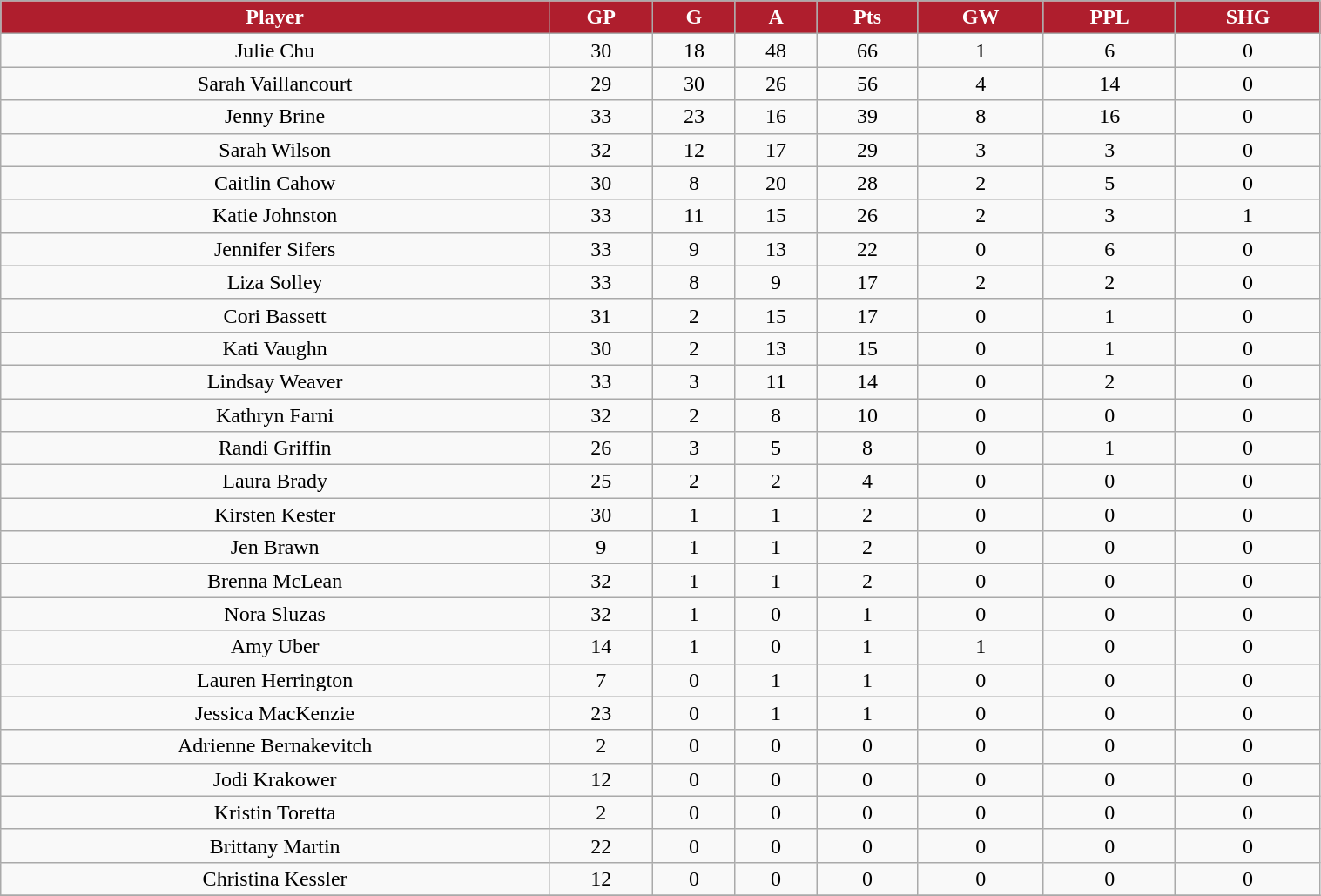<table class="wikitable" width="80%">
<tr align="center"  style=" background:#AF1E2D;color:#FFFFFF;">
<td><strong>Player</strong></td>
<td><strong>GP</strong></td>
<td><strong>G</strong></td>
<td><strong>A</strong></td>
<td><strong>Pts</strong></td>
<td><strong>GW</strong></td>
<td><strong>PPL</strong></td>
<td><strong>SHG</strong></td>
</tr>
<tr align="center" bgcolor="">
<td>Julie Chu</td>
<td>30</td>
<td>18</td>
<td>48</td>
<td>66</td>
<td>1</td>
<td>6</td>
<td>0</td>
</tr>
<tr align="center" bgcolor="">
<td>Sarah Vaillancourt</td>
<td>29</td>
<td>30</td>
<td>26</td>
<td>56</td>
<td>4</td>
<td>14</td>
<td>0</td>
</tr>
<tr align="center" bgcolor="">
<td>Jenny Brine</td>
<td>33</td>
<td>23</td>
<td>16</td>
<td>39</td>
<td>8</td>
<td>16</td>
<td>0</td>
</tr>
<tr align="center" bgcolor="">
<td>Sarah Wilson</td>
<td>32</td>
<td>12</td>
<td>17</td>
<td>29</td>
<td>3</td>
<td>3</td>
<td>0</td>
</tr>
<tr align="center" bgcolor="">
<td>Caitlin Cahow</td>
<td>30</td>
<td>8</td>
<td>20</td>
<td>28</td>
<td>2</td>
<td>5</td>
<td>0</td>
</tr>
<tr align="center" bgcolor="">
<td>Katie Johnston</td>
<td>33</td>
<td>11</td>
<td>15</td>
<td>26</td>
<td>2</td>
<td>3</td>
<td>1</td>
</tr>
<tr align="center" bgcolor="">
<td>Jennifer Sifers</td>
<td>33</td>
<td>9</td>
<td>13</td>
<td>22</td>
<td>0</td>
<td>6</td>
<td>0</td>
</tr>
<tr align="center" bgcolor="">
<td>Liza Solley</td>
<td>33</td>
<td>8</td>
<td>9</td>
<td>17</td>
<td>2</td>
<td>2</td>
<td>0</td>
</tr>
<tr align="center" bgcolor="">
<td>Cori Bassett</td>
<td>31</td>
<td>2</td>
<td>15</td>
<td>17</td>
<td>0</td>
<td>1</td>
<td>0</td>
</tr>
<tr align="center" bgcolor="">
<td>Kati Vaughn</td>
<td>30</td>
<td>2</td>
<td>13</td>
<td>15</td>
<td>0</td>
<td>1</td>
<td>0</td>
</tr>
<tr align="center" bgcolor="">
<td>Lindsay Weaver</td>
<td>33</td>
<td>3</td>
<td>11</td>
<td>14</td>
<td>0</td>
<td>2</td>
<td>0</td>
</tr>
<tr align="center" bgcolor="">
<td>Kathryn Farni</td>
<td>32</td>
<td>2</td>
<td>8</td>
<td>10</td>
<td>0</td>
<td>0</td>
<td>0</td>
</tr>
<tr align="center" bgcolor="">
<td>Randi Griffin</td>
<td>26</td>
<td>3</td>
<td>5</td>
<td>8</td>
<td>0</td>
<td>1</td>
<td>0</td>
</tr>
<tr align="center" bgcolor="">
<td>Laura Brady</td>
<td>25</td>
<td>2</td>
<td>2</td>
<td>4</td>
<td>0</td>
<td>0</td>
<td>0</td>
</tr>
<tr align="center" bgcolor="">
<td>Kirsten Kester</td>
<td>30</td>
<td>1</td>
<td>1</td>
<td>2</td>
<td>0</td>
<td>0</td>
<td>0</td>
</tr>
<tr align="center" bgcolor="">
<td>Jen Brawn</td>
<td>9</td>
<td>1</td>
<td>1</td>
<td>2</td>
<td>0</td>
<td>0</td>
<td>0</td>
</tr>
<tr align="center" bgcolor="">
<td>Brenna McLean</td>
<td>32</td>
<td>1</td>
<td>1</td>
<td>2</td>
<td>0</td>
<td>0</td>
<td>0</td>
</tr>
<tr align="center" bgcolor="">
<td>Nora Sluzas</td>
<td>32</td>
<td>1</td>
<td>0</td>
<td>1</td>
<td>0</td>
<td>0</td>
<td>0</td>
</tr>
<tr align="center" bgcolor="">
<td>Amy Uber</td>
<td>14</td>
<td>1</td>
<td>0</td>
<td>1</td>
<td>1</td>
<td>0</td>
<td>0</td>
</tr>
<tr align="center" bgcolor="">
<td>Lauren Herrington</td>
<td>7</td>
<td>0</td>
<td>1</td>
<td>1</td>
<td>0</td>
<td>0</td>
<td>0</td>
</tr>
<tr align="center" bgcolor="">
<td>Jessica MacKenzie</td>
<td>23</td>
<td>0</td>
<td>1</td>
<td>1</td>
<td>0</td>
<td>0</td>
<td>0</td>
</tr>
<tr align="center" bgcolor="">
<td>Adrienne Bernakevitch</td>
<td>2</td>
<td>0</td>
<td>0</td>
<td>0</td>
<td>0</td>
<td>0</td>
<td>0</td>
</tr>
<tr align="center" bgcolor="">
<td>Jodi Krakower</td>
<td>12</td>
<td>0</td>
<td>0</td>
<td>0</td>
<td>0</td>
<td>0</td>
<td>0</td>
</tr>
<tr align="center" bgcolor="">
<td>Kristin Toretta</td>
<td>2</td>
<td>0</td>
<td>0</td>
<td>0</td>
<td>0</td>
<td>0</td>
<td>0</td>
</tr>
<tr align="center" bgcolor="">
<td>Brittany Martin</td>
<td>22</td>
<td>0</td>
<td>0</td>
<td>0</td>
<td>0</td>
<td>0</td>
<td>0</td>
</tr>
<tr align="center" bgcolor="">
<td>Christina Kessler</td>
<td>12</td>
<td>0</td>
<td>0</td>
<td>0</td>
<td>0</td>
<td>0</td>
<td>0</td>
</tr>
<tr align="center" bgcolor="">
</tr>
</table>
